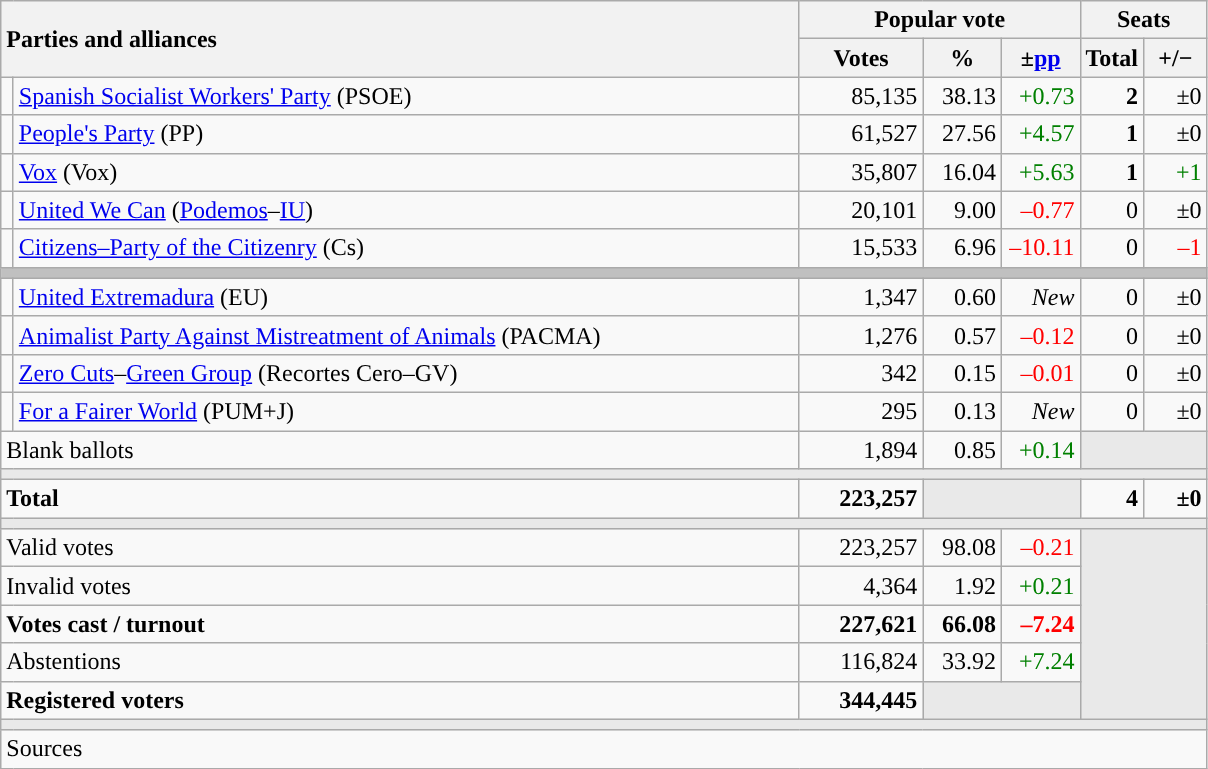<table class="wikitable" style="text-align:right;">
<tr>
<th style="text-align:left;" rowspan="2" colspan="2" width="525">Parties and alliances</th>
<th colspan="3">Popular vote</th>
<th colspan="2">Seats</th>
</tr>
<tr>
<th width="75">Votes</th>
<th width="45">%</th>
<th width="45">±<a href='#'>pp</a></th>
<th width="35">Total</th>
<th width="35">+/−</th>
</tr>
<tr>
<td width="1" style="color:inherit;background:"></td>
<td align="left"><a href='#'>Spanish Socialist Workers' Party</a> (PSOE)</td>
<td>85,135</td>
<td>38.13</td>
<td style="color:green;">+0.73</td>
<td><strong>2</strong></td>
<td>±0</td>
</tr>
<tr>
<td style="color:inherit;background:"></td>
<td align="left"><a href='#'>People's Party</a> (PP)</td>
<td>61,527</td>
<td>27.56</td>
<td style="color:green;">+4.57</td>
<td><strong>1</strong></td>
<td>±0</td>
</tr>
<tr>
<td style="color:inherit;background:"></td>
<td align="left"><a href='#'>Vox</a> (Vox)</td>
<td>35,807</td>
<td>16.04</td>
<td style="color:green;">+5.63</td>
<td><strong>1</strong></td>
<td style="color:green;">+1</td>
</tr>
<tr>
<td style="color:inherit;background:"></td>
<td align="left"><a href='#'>United We Can</a> (<a href='#'>Podemos</a>–<a href='#'>IU</a>)</td>
<td>20,101</td>
<td>9.00</td>
<td style="color:red;">–0.77</td>
<td>0</td>
<td>±0</td>
</tr>
<tr>
<td style="color:inherit;background:"></td>
<td align="left"><a href='#'>Citizens–Party of the Citizenry</a> (Cs)</td>
<td>15,533</td>
<td>6.96</td>
<td style="color:red;">–10.11</td>
<td>0</td>
<td style="color:red;">–1</td>
</tr>
<tr>
<td colspan="7" bgcolor="#C0C0C0"></td>
</tr>
<tr>
<td style="color:inherit;background:"></td>
<td align="left"><a href='#'>United Extremadura</a> (EU)</td>
<td>1,347</td>
<td>0.60</td>
<td><em>New</em></td>
<td>0</td>
<td>±0</td>
</tr>
<tr>
<td style="color:inherit;background:"></td>
<td align="left"><a href='#'>Animalist Party Against Mistreatment of Animals</a> (PACMA)</td>
<td>1,276</td>
<td>0.57</td>
<td style="color:red;">–0.12</td>
<td>0</td>
<td>±0</td>
</tr>
<tr>
<td style="color:inherit;background:"></td>
<td align="left"><a href='#'>Zero Cuts</a>–<a href='#'>Green Group</a> (Recortes Cero–GV)</td>
<td>342</td>
<td>0.15</td>
<td style="color:red;">–0.01</td>
<td>0</td>
<td>±0</td>
</tr>
<tr>
<td style="color:inherit;background:"></td>
<td align="left"><a href='#'>For a Fairer World</a> (PUM+J)</td>
<td>295</td>
<td>0.13</td>
<td><em>New</em></td>
<td>0</td>
<td>±0</td>
</tr>
<tr>
<td align="left" colspan="2">Blank ballots</td>
<td>1,894</td>
<td>0.85</td>
<td style="color:green;">+0.14</td>
<td bgcolor="#E9E9E9" colspan="2"></td>
</tr>
<tr>
<td colspan="7" bgcolor="#E9E9E9"></td>
</tr>
<tr style="font-weight:bold;">
<td align="left" colspan="2">Total</td>
<td>223,257</td>
<td bgcolor="#E9E9E9" colspan="2"></td>
<td>4</td>
<td>±0</td>
</tr>
<tr>
<td colspan="7" bgcolor="#E9E9E9"></td>
</tr>
<tr>
<td align="left" colspan="2">Valid votes</td>
<td>223,257</td>
<td>98.08</td>
<td style="color:red;">–0.21</td>
<td bgcolor="#E9E9E9" colspan="2" rowspan="5"></td>
</tr>
<tr>
<td align="left" colspan="2">Invalid votes</td>
<td>4,364</td>
<td>1.92</td>
<td style="color:green;">+0.21</td>
</tr>
<tr style="font-weight:bold;">
<td align="left" colspan="2">Votes cast / turnout</td>
<td>227,621</td>
<td>66.08</td>
<td style="color:red;">–7.24</td>
</tr>
<tr>
<td align="left" colspan="2">Abstentions</td>
<td>116,824</td>
<td>33.92</td>
<td style="color:green;">+7.24</td>
</tr>
<tr style="font-weight:bold;">
<td align="left" colspan="2">Registered voters</td>
<td>344,445</td>
<td bgcolor="#E9E9E9" colspan="2"></td>
</tr>
<tr>
<td colspan="7" bgcolor="#E9E9E9"></td>
</tr>
<tr>
<td align="left" colspan="7">Sources</td>
</tr>
</table>
